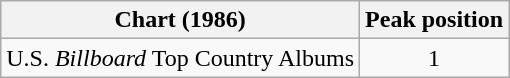<table class="wikitable">
<tr>
<th>Chart (1986)</th>
<th>Peak position</th>
</tr>
<tr>
<td>U.S. <em>Billboard</em> Top Country Albums</td>
<td align="center">1</td>
</tr>
</table>
